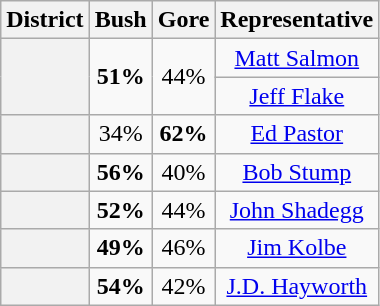<table class=wikitable>
<tr>
<th>District</th>
<th>Bush</th>
<th>Gore</th>
<th>Representative</th>
</tr>
<tr align=center>
<th rowspan=2 ></th>
<td rowspan=2><strong>51%</strong></td>
<td rowspan=2>44%</td>
<td><a href='#'>Matt Salmon</a></td>
</tr>
<tr align=center>
<td><a href='#'>Jeff Flake</a></td>
</tr>
<tr align=center>
<th></th>
<td>34%</td>
<td><strong>62%</strong></td>
<td><a href='#'>Ed Pastor</a></td>
</tr>
<tr align=center>
<th></th>
<td><strong>56%</strong></td>
<td>40%</td>
<td><a href='#'>Bob Stump</a></td>
</tr>
<tr align=center>
<th></th>
<td><strong>52%</strong></td>
<td>44%</td>
<td><a href='#'>John Shadegg</a></td>
</tr>
<tr align=center>
<th></th>
<td><strong>49%</strong></td>
<td>46%</td>
<td><a href='#'>Jim Kolbe</a></td>
</tr>
<tr align=center>
<th></th>
<td><strong>54%</strong></td>
<td>42%</td>
<td><a href='#'>J.D. Hayworth</a></td>
</tr>
</table>
